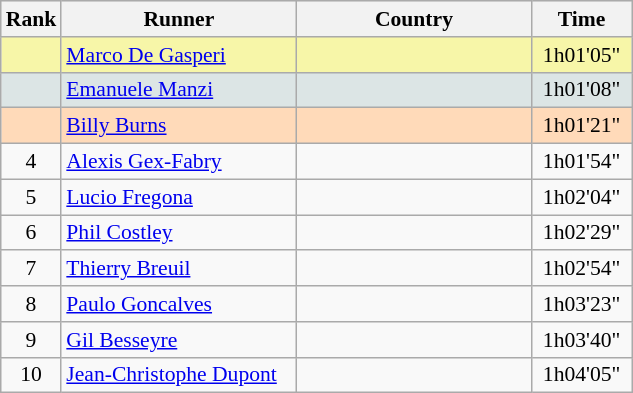<table class="wikitable" style="text-align:center; font-size: 90%; border: gray solid 1px;border-collapse:collapse;">
<tr bgcolor="#E4E4E4">
<th style="border-bottom:1px solid #AAAAAA" width=10>Rank</th>
<th style="border-bottom:1px solid #AAAAAA" width=150>Runner</th>
<th style="border-bottom:1px solid #AAAAAA" width=150>Country</th>
<th style="border-bottom:1px solid #AAAAAA" width=60>Time</th>
</tr>
<tr bgcolor=F7F6A8>
<td></td>
<td align=left><a href='#'>Marco De Gasperi</a></td>
<td align=left></td>
<td>1h01'05"</td>
</tr>
<tr bgcolor=DCE5E5>
<td></td>
<td align=left><a href='#'>Emanuele Manzi</a></td>
<td align=left></td>
<td>1h01'08"</td>
</tr>
<tr bgcolor=FFDAB9>
<td></td>
<td align=left><a href='#'>Billy Burns</a></td>
<td align=left></td>
<td>1h01'21"</td>
</tr>
<tr>
<td>4</td>
<td align=left><a href='#'>Alexis Gex-Fabry</a></td>
<td align=left></td>
<td>1h01'54"</td>
</tr>
<tr>
<td>5</td>
<td align=left><a href='#'>Lucio Fregona</a></td>
<td align=left></td>
<td>1h02'04"</td>
</tr>
<tr>
<td>6</td>
<td align=left><a href='#'>Phil Costley</a></td>
<td align=left></td>
<td>1h02'29"</td>
</tr>
<tr>
<td>7</td>
<td align=left><a href='#'>Thierry Breuil</a></td>
<td align=left></td>
<td>1h02'54"</td>
</tr>
<tr>
<td>8</td>
<td align=left><a href='#'>Paulo Goncalves</a></td>
<td align=left></td>
<td>1h03'23"</td>
</tr>
<tr>
<td>9</td>
<td align=left><a href='#'>Gil Besseyre</a></td>
<td align=left></td>
<td>1h03'40"</td>
</tr>
<tr>
<td>10</td>
<td align=left><a href='#'>Jean-Christophe Dupont</a></td>
<td align=left></td>
<td>1h04'05"</td>
</tr>
</table>
